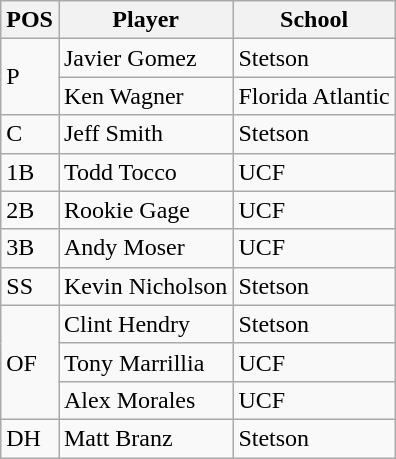<table class=wikitable>
<tr>
<th>POS</th>
<th>Player</th>
<th>School</th>
</tr>
<tr>
<td rowspan=2>P</td>
<td>Javier Gomez</td>
<td>Stetson</td>
</tr>
<tr>
<td>Ken Wagner</td>
<td>Florida Atlantic</td>
</tr>
<tr>
<td>C</td>
<td>Jeff Smith</td>
<td>Stetson</td>
</tr>
<tr>
<td>1B</td>
<td>Todd Tocco</td>
<td>UCF</td>
</tr>
<tr>
<td>2B</td>
<td>Rookie Gage</td>
<td>UCF</td>
</tr>
<tr>
<td>3B</td>
<td>Andy Moser</td>
<td>UCF</td>
</tr>
<tr>
<td>SS</td>
<td>Kevin Nicholson</td>
<td>Stetson</td>
</tr>
<tr>
<td rowspan=3>OF</td>
<td>Clint Hendry</td>
<td>Stetson</td>
</tr>
<tr>
<td>Tony Marrillia</td>
<td>UCF</td>
</tr>
<tr>
<td>Alex Morales</td>
<td>UCF</td>
</tr>
<tr>
<td>DH</td>
<td>Matt Branz</td>
<td>Stetson</td>
</tr>
</table>
